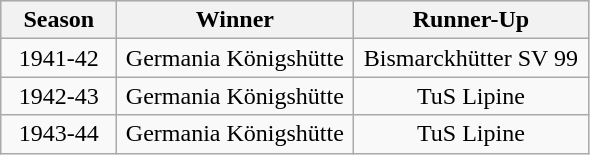<table class="wikitable">
<tr align="center" bgcolor="#dfdfdf">
<th width="70">Season</th>
<th width="150">Winner</th>
<th width="150">Runner-Up</th>
</tr>
<tr align="center">
<td>1941-42</td>
<td>Germania Königshütte</td>
<td>Bismarckhütter SV 99</td>
</tr>
<tr align="center">
<td>1942-43</td>
<td>Germania Königshütte</td>
<td>TuS Lipine</td>
</tr>
<tr align="center">
<td>1943-44</td>
<td>Germania Königshütte</td>
<td>TuS Lipine</td>
</tr>
</table>
